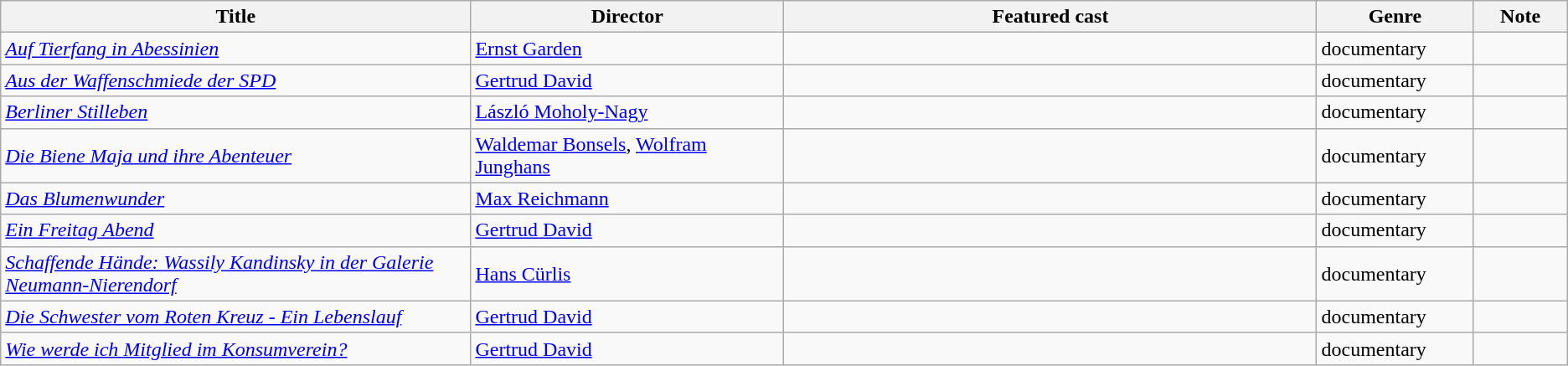<table class="wikitable">
<tr>
<th style="width:30%;">Title</th>
<th style="width:20%;">Director</th>
<th style="width:34%;">Featured cast</th>
<th style="width:10%;">Genre</th>
<th style="width:10%;">Note</th>
</tr>
<tr>
<td><em><a href='#'>Auf Tierfang in Abessinien</a></em></td>
<td><a href='#'>Ernst Garden</a></td>
<td></td>
<td>documentary</td>
<td></td>
</tr>
<tr>
<td><em><a href='#'>Aus der Waffenschmiede der SPD</a></em></td>
<td><a href='#'>Gertrud David</a></td>
<td></td>
<td>documentary</td>
<td></td>
</tr>
<tr>
<td><em><a href='#'>Berliner Stilleben</a></em></td>
<td><a href='#'>László Moholy-Nagy</a></td>
<td></td>
<td>documentary</td>
<td></td>
</tr>
<tr>
<td><em><a href='#'>Die Biene Maja und ihre Abenteuer</a></em></td>
<td><a href='#'>Waldemar Bonsels</a>, <a href='#'>Wolfram Junghans</a></td>
<td></td>
<td>documentary</td>
<td></td>
</tr>
<tr>
<td><em><a href='#'>Das Blumenwunder</a></em></td>
<td><a href='#'>Max Reichmann</a></td>
<td></td>
<td>documentary</td>
<td></td>
</tr>
<tr>
<td><em><a href='#'>Ein Freitag Abend</a></em></td>
<td><a href='#'>Gertrud David</a></td>
<td></td>
<td>documentary</td>
<td></td>
</tr>
<tr>
<td><em><a href='#'>Schaffende Hände: Wassily Kandinsky in der Galerie Neumann-Nierendorf</a></em></td>
<td><a href='#'>Hans Cürlis</a></td>
<td></td>
<td>documentary</td>
<td></td>
</tr>
<tr>
<td><em><a href='#'>Die Schwester vom Roten Kreuz - Ein Lebenslauf</a></em></td>
<td><a href='#'>Gertrud David</a></td>
<td></td>
<td>documentary</td>
<td></td>
</tr>
<tr>
<td><em><a href='#'>Wie werde ich Mitglied im Konsumverein?</a></em></td>
<td><a href='#'>Gertrud David</a></td>
<td></td>
<td>documentary</td>
<td></td>
</tr>
</table>
